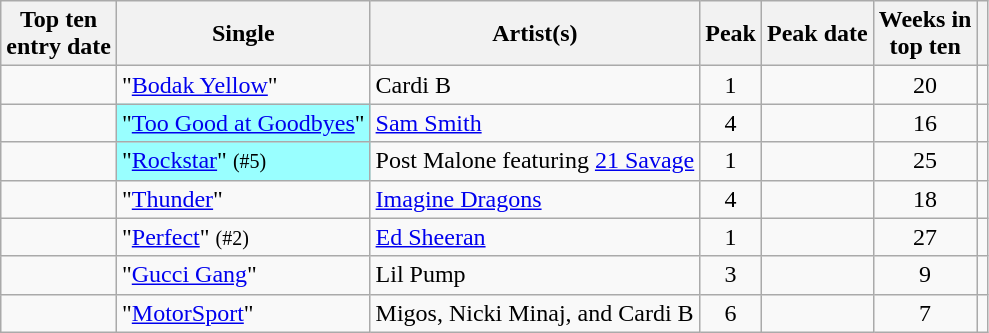<table class="wikitable sortable">
<tr>
<th>Top ten<br>entry date</th>
<th>Single</th>
<th>Artist(s)</th>
<th data-sort-type="number">Peak</th>
<th>Peak date</th>
<th data-sort-type="number">Weeks in<br>top ten</th>
<th></th>
</tr>
<tr>
<td></td>
<td>"<a href='#'>Bodak Yellow</a>"</td>
<td>Cardi B</td>
<td style="text-align:center;">1</td>
<td></td>
<td style="text-align:center;">20</td>
<td style="text-align:center;"></td>
</tr>
<tr>
<td rowspan="1"></td>
<td style="background:#9ff;">"<a href='#'>Too Good at Goodbyes</a>" </td>
<td><a href='#'>Sam Smith</a></td>
<td style="text-align:center;">4</td>
<td></td>
<td style="text-align:center;">16</td>
<td style="text-align:center;"></td>
</tr>
<tr>
<td rowspan="1"></td>
<td style="background:#9ff;">"<a href='#'>Rockstar</a>" <small>(#5)</small>  </td>
<td>Post Malone featuring <a href='#'>21 Savage</a></td>
<td style="text-align:center;">1</td>
<td></td>
<td style="text-align:center;">25</td>
<td style="text-align:center;"></td>
</tr>
<tr>
<td rowspan="1"></td>
<td>"<a href='#'>Thunder</a>"</td>
<td><a href='#'>Imagine Dragons</a></td>
<td style="text-align:center;">4</td>
<td></td>
<td style="text-align:center;">18</td>
<td style="text-align:center;"></td>
</tr>
<tr>
<td></td>
<td>"<a href='#'>Perfect</a>" <small>(#2)</small> </td>
<td><a href='#'>Ed Sheeran</a></td>
<td style="text-align:center;">1</td>
<td></td>
<td style="text-align:center;">27</td>
<td style="text-align:center;"></td>
</tr>
<tr>
<td></td>
<td>"<a href='#'>Gucci Gang</a>"</td>
<td>Lil Pump</td>
<td style="text-align:center;">3</td>
<td></td>
<td style="text-align:center;">9</td>
<td style="text-align:center;"></td>
</tr>
<tr>
<td></td>
<td>"<a href='#'>MotorSport</a>"</td>
<td>Migos, Nicki Minaj, and Cardi B</td>
<td style="text-align:center;">6</td>
<td></td>
<td style="text-align:center;">7</td>
<td style="text-align:center;"></td>
</tr>
</table>
